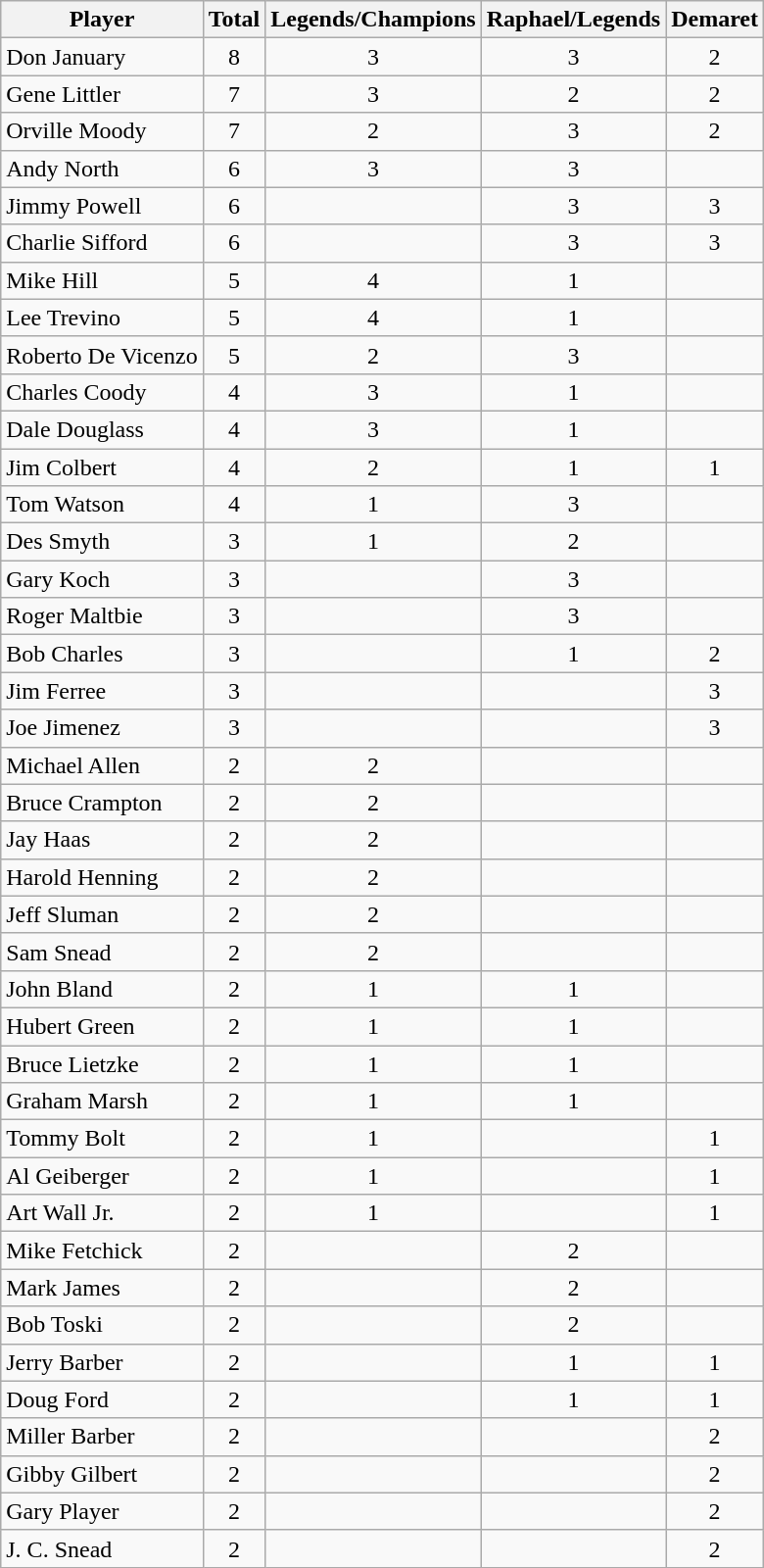<table class="sortable wikitable"  style="text-align:center">
<tr>
<th>Player</th>
<th>Total</th>
<th>Legends/Champions</th>
<th>Raphael/Legends</th>
<th>Demaret</th>
</tr>
<tr>
<td align=left>Don January</td>
<td>8</td>
<td>3</td>
<td>3</td>
<td>2</td>
</tr>
<tr>
<td align=left>Gene Littler</td>
<td>7</td>
<td>3</td>
<td>2</td>
<td>2</td>
</tr>
<tr>
<td align=left>Orville Moody</td>
<td>7</td>
<td>2</td>
<td>3</td>
<td>2</td>
</tr>
<tr>
<td align=left>Andy North</td>
<td>6</td>
<td>3</td>
<td>3</td>
<td></td>
</tr>
<tr>
<td align=left>Jimmy Powell</td>
<td>6</td>
<td></td>
<td>3</td>
<td>3</td>
</tr>
<tr>
<td align=left>Charlie Sifford</td>
<td>6</td>
<td></td>
<td>3</td>
<td>3</td>
</tr>
<tr>
<td align=left>Mike Hill</td>
<td>5</td>
<td>4</td>
<td>1</td>
<td></td>
</tr>
<tr>
<td align=left>Lee Trevino</td>
<td>5</td>
<td>4</td>
<td>1</td>
<td></td>
</tr>
<tr>
<td align=left>Roberto De Vicenzo</td>
<td>5</td>
<td>2</td>
<td>3</td>
<td></td>
</tr>
<tr>
<td align=left>Charles Coody</td>
<td>4</td>
<td>3</td>
<td>1</td>
<td></td>
</tr>
<tr>
<td align=left>Dale Douglass</td>
<td>4</td>
<td>3</td>
<td>1</td>
<td></td>
</tr>
<tr>
<td align=left>Jim Colbert</td>
<td>4</td>
<td>2</td>
<td>1</td>
<td>1</td>
</tr>
<tr>
<td align=left>Tom Watson</td>
<td>4</td>
<td>1</td>
<td>3</td>
<td></td>
</tr>
<tr>
<td align=left>Des Smyth</td>
<td>3</td>
<td>1</td>
<td>2</td>
<td></td>
</tr>
<tr>
<td align=left>Gary Koch</td>
<td>3</td>
<td></td>
<td>3</td>
<td></td>
</tr>
<tr>
<td align=left>Roger Maltbie</td>
<td>3</td>
<td></td>
<td>3</td>
<td></td>
</tr>
<tr>
<td align=left>Bob Charles</td>
<td>3</td>
<td></td>
<td>1</td>
<td>2</td>
</tr>
<tr>
<td align=left>Jim Ferree</td>
<td>3</td>
<td></td>
<td></td>
<td>3</td>
</tr>
<tr>
<td align=left>Joe Jimenez</td>
<td>3</td>
<td></td>
<td></td>
<td>3</td>
</tr>
<tr>
<td align=left>Michael Allen</td>
<td>2</td>
<td>2</td>
<td></td>
<td></td>
</tr>
<tr>
<td align=left>Bruce Crampton</td>
<td>2</td>
<td>2</td>
<td></td>
<td></td>
</tr>
<tr>
<td align=left>Jay Haas</td>
<td>2</td>
<td>2</td>
<td></td>
<td></td>
</tr>
<tr>
<td align=left>Harold Henning</td>
<td>2</td>
<td>2</td>
<td></td>
<td></td>
</tr>
<tr>
<td align=left>Jeff Sluman</td>
<td>2</td>
<td>2</td>
<td></td>
<td></td>
</tr>
<tr>
<td align=left>Sam Snead</td>
<td>2</td>
<td>2</td>
<td></td>
<td></td>
</tr>
<tr>
<td align=left>John Bland</td>
<td>2</td>
<td>1</td>
<td>1</td>
<td></td>
</tr>
<tr>
<td align=left>Hubert Green</td>
<td>2</td>
<td>1</td>
<td>1</td>
<td></td>
</tr>
<tr>
<td align=left>Bruce Lietzke</td>
<td>2</td>
<td>1</td>
<td>1</td>
<td></td>
</tr>
<tr>
<td align=left>Graham Marsh</td>
<td>2</td>
<td>1</td>
<td>1</td>
<td></td>
</tr>
<tr>
<td align=left>Tommy Bolt</td>
<td>2</td>
<td>1</td>
<td></td>
<td>1</td>
</tr>
<tr>
<td align=left>Al Geiberger</td>
<td>2</td>
<td>1</td>
<td></td>
<td>1</td>
</tr>
<tr>
<td align=left>Art Wall Jr.</td>
<td>2</td>
<td>1</td>
<td></td>
<td>1</td>
</tr>
<tr>
<td align=left>Mike Fetchick</td>
<td>2</td>
<td></td>
<td>2</td>
<td></td>
</tr>
<tr>
<td align=left>Mark James</td>
<td>2</td>
<td></td>
<td>2</td>
<td></td>
</tr>
<tr>
<td align=left>Bob Toski</td>
<td>2</td>
<td></td>
<td>2</td>
<td></td>
</tr>
<tr>
<td align=left>Jerry Barber</td>
<td>2</td>
<td></td>
<td>1</td>
<td>1</td>
</tr>
<tr>
<td align=left>Doug Ford</td>
<td>2</td>
<td></td>
<td>1</td>
<td>1</td>
</tr>
<tr>
<td align=left>Miller Barber</td>
<td>2</td>
<td></td>
<td></td>
<td>2</td>
</tr>
<tr>
<td align=left>Gibby Gilbert</td>
<td>2</td>
<td></td>
<td></td>
<td>2</td>
</tr>
<tr>
<td align=left>Gary Player</td>
<td>2</td>
<td></td>
<td></td>
<td>2</td>
</tr>
<tr>
<td align=left>J. C. Snead</td>
<td>2</td>
<td></td>
<td></td>
<td>2</td>
</tr>
</table>
